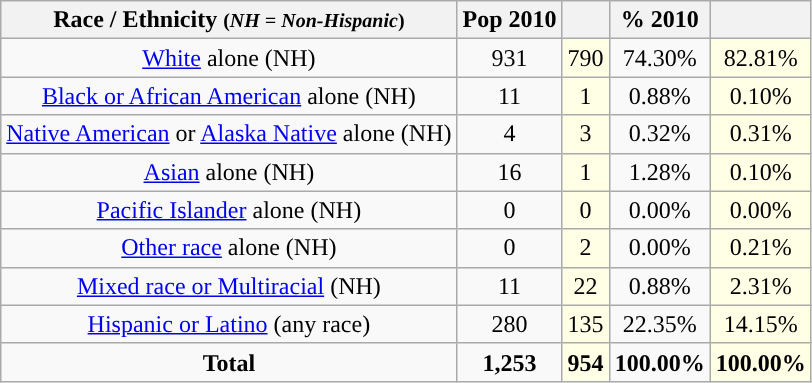<table class="wikitable" style="text-align:center;">
<tr>
<th>Race / Ethnicity <small>(<em>NH = Non-Hispanic</em>)</small></th>
<th>Pop 2010</th>
<th></th>
<th>% 2010</th>
<th></th>
</tr>
<tr>
<td><a href='#'>White</a> alone (NH)</td>
<td>931</td>
<td style='background: #ffffe6;'>790</td>
<td>74.30%</td>
<td style='background: #ffffe6;'>82.81%</td>
</tr>
<tr>
<td><a href='#'>Black or African American</a> alone (NH)</td>
<td>11</td>
<td style='background: #ffffe6;'>1</td>
<td>0.88%</td>
<td style='background: #ffffe6;'>0.10%</td>
</tr>
<tr>
<td><a href='#'>Native American</a> or <a href='#'>Alaska Native</a> alone (NH)</td>
<td>4</td>
<td style='background: #ffffe6;'>3</td>
<td>0.32%</td>
<td style='background: #ffffe6;'>0.31%</td>
</tr>
<tr>
<td><a href='#'>Asian</a> alone (NH)</td>
<td>16</td>
<td style='background: #ffffe6;'>1</td>
<td>1.28%</td>
<td style='background: #ffffe6;'>0.10%</td>
</tr>
<tr>
<td><a href='#'>Pacific Islander</a> alone (NH)</td>
<td>0</td>
<td style='background: #ffffe6;'>0</td>
<td>0.00%</td>
<td style='background: #ffffe6;'>0.00%</td>
</tr>
<tr>
<td><a href='#'>Other race</a> alone (NH)</td>
<td>0</td>
<td style='background: #ffffe6;'>2</td>
<td>0.00%</td>
<td style='background: #ffffe6;'>0.21%</td>
</tr>
<tr>
<td><a href='#'>Mixed race or Multiracial</a> (NH)</td>
<td>11</td>
<td style='background: #ffffe6;'>22</td>
<td>0.88%</td>
<td style='background: #ffffe6;'>2.31%</td>
</tr>
<tr>
<td><a href='#'>Hispanic or Latino</a> (any race)</td>
<td>280</td>
<td style='background: #ffffe6;'>135</td>
<td>22.35%</td>
<td style='background: #ffffe6;'>14.15%</td>
</tr>
<tr>
<td><strong>Total</strong></td>
<td><strong>1,253</strong></td>
<td style='background: #ffffe6;'><strong>954</strong></td>
<td><strong>100.00%</strong></td>
<td style='background: #ffffe6;'><strong>100.00%</strong></td>
</tr>
</table>
